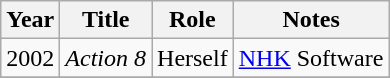<table class = "wikitable sortable">
<tr>
<th>Year</th>
<th>Title</th>
<th>Role</th>
<th>Notes</th>
</tr>
<tr>
<td>2002</td>
<td><em>Action 8</em></td>
<td>Herself</td>
<td><a href='#'>NHK</a> Software</td>
</tr>
<tr>
</tr>
</table>
